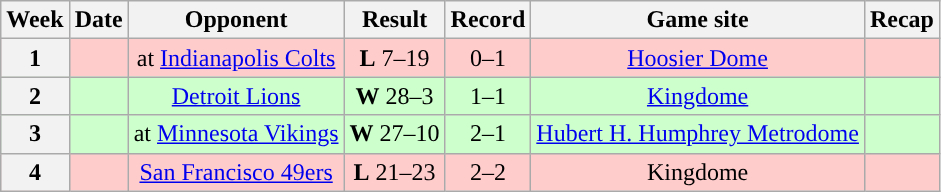<table class="wikitable" style="text-align:center">
<tr>
<th>Week</th>
<th>Date</th>
<th>Opponent</th>
<th>Result</th>
<th>Record</th>
<th>Game site</th>
<th>Recap</th>
</tr>
<tr style="background:#fcc">
<th>1</th>
<td></td>
<td>at <a href='#'>Indianapolis Colts</a></td>
<td><strong>L</strong> 7–19</td>
<td>0–1</td>
<td><a href='#'>Hoosier Dome</a></td>
<td></td>
</tr>
<tr style="background:#cfc">
<th>2</th>
<td></td>
<td><a href='#'>Detroit Lions</a></td>
<td><strong>W</strong> 28–3</td>
<td>1–1</td>
<td><a href='#'>Kingdome</a></td>
<td></td>
</tr>
<tr style="background:#cfc">
<th>3</th>
<td></td>
<td>at <a href='#'>Minnesota Vikings</a></td>
<td><strong>W</strong> 27–10</td>
<td>2–1</td>
<td><a href='#'>Hubert H. Humphrey Metrodome</a></td>
<td></td>
</tr>
<tr style="background:#fcc">
<th>4</th>
<td></td>
<td><a href='#'>San Francisco 49ers</a></td>
<td><strong>L</strong> 21–23</td>
<td>2–2</td>
<td>Kingdome</td>
<td></td>
</tr>
</table>
